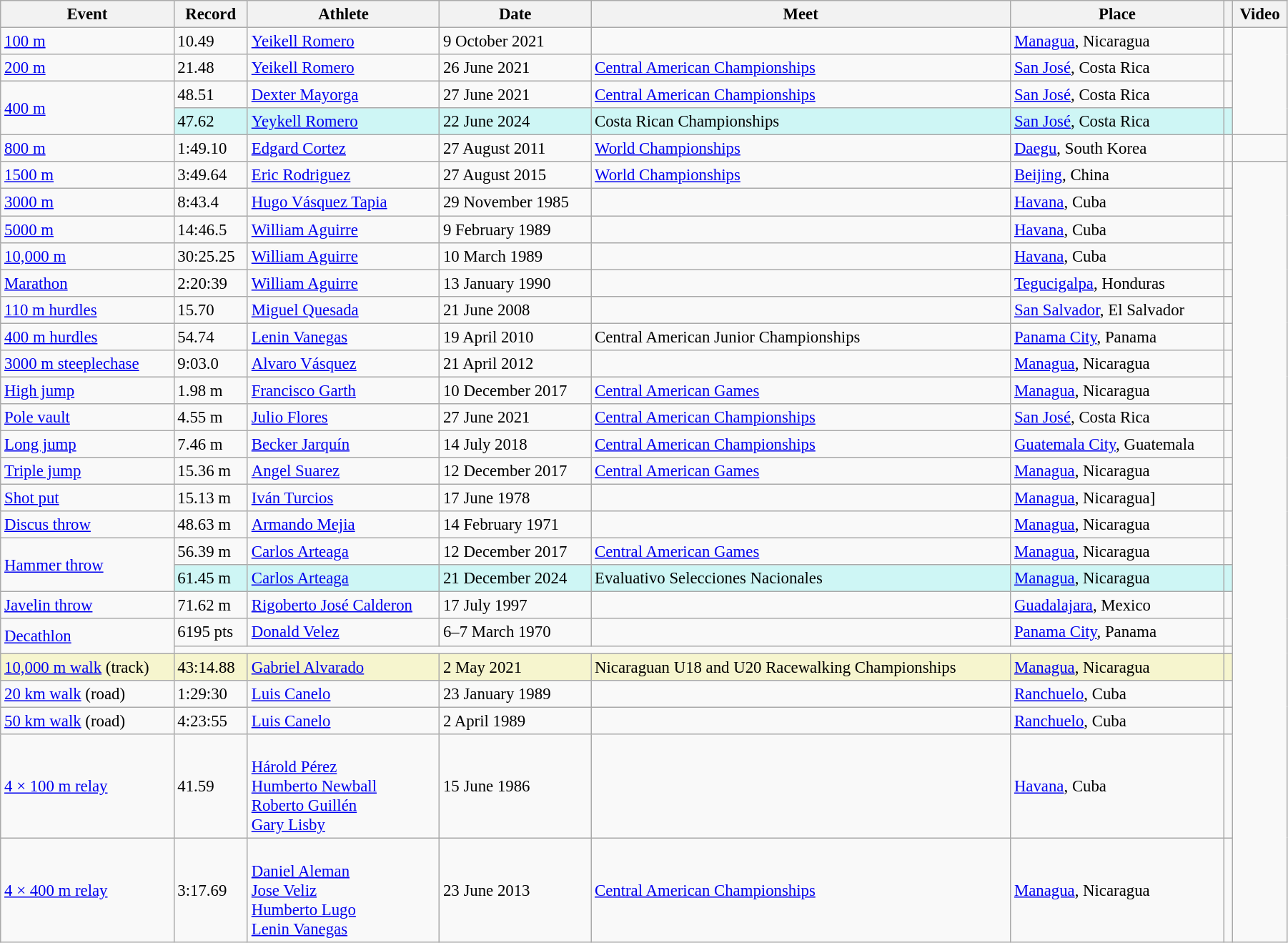<table class="wikitable" style="font-size:95%; width: 95%;">
<tr>
<th>Event</th>
<th>Record</th>
<th>Athlete</th>
<th>Date</th>
<th>Meet</th>
<th>Place</th>
<th></th>
<th>Video</th>
</tr>
<tr>
<td><a href='#'>100 m</a></td>
<td>10.49 </td>
<td><a href='#'>Yeikell Romero</a></td>
<td>9 October 2021</td>
<td></td>
<td><a href='#'>Managua</a>, Nicaragua</td>
<td></td>
</tr>
<tr>
<td><a href='#'>200 m</a></td>
<td>21.48 </td>
<td><a href='#'>Yeikell Romero</a></td>
<td>26 June 2021</td>
<td><a href='#'>Central American Championships</a></td>
<td><a href='#'>San José</a>, Costa Rica</td>
<td></td>
</tr>
<tr>
<td rowspan=2><a href='#'>400 m</a></td>
<td>48.51</td>
<td><a href='#'>Dexter Mayorga</a></td>
<td>27 June 2021</td>
<td><a href='#'>Central American Championships</a></td>
<td><a href='#'>San José</a>, Costa Rica</td>
<td></td>
</tr>
<tr bgcolor=#CEF6F5>
<td>47.62</td>
<td><a href='#'>Yeykell Romero</a></td>
<td>22 June 2024</td>
<td>Costa Rican Championships</td>
<td><a href='#'>San José</a>, Costa Rica</td>
<td></td>
</tr>
<tr>
<td><a href='#'>800 m</a></td>
<td>1:49.10</td>
<td><a href='#'>Edgard Cortez</a></td>
<td>27 August 2011</td>
<td><a href='#'>World Championships</a></td>
<td><a href='#'>Daegu</a>, South Korea</td>
<td></td>
<td></td>
</tr>
<tr>
<td><a href='#'>1500 m</a></td>
<td>3:49.64</td>
<td><a href='#'>Eric Rodriguez</a></td>
<td>27 August 2015</td>
<td><a href='#'>World Championships</a></td>
<td><a href='#'>Beijing</a>, China</td>
<td></td>
</tr>
<tr>
<td><a href='#'>3000 m</a></td>
<td>8:43.4 </td>
<td><a href='#'>Hugo Vásquez Tapia</a></td>
<td>29 November 1985</td>
<td></td>
<td><a href='#'>Havana</a>, Cuba</td>
<td></td>
</tr>
<tr>
<td><a href='#'>5000 m</a></td>
<td>14:46.5 </td>
<td><a href='#'>William Aguirre</a></td>
<td>9 February 1989</td>
<td></td>
<td><a href='#'>Havana</a>, Cuba</td>
<td></td>
</tr>
<tr>
<td><a href='#'>10,000 m</a></td>
<td>30:25.25</td>
<td><a href='#'>William Aguirre</a></td>
<td>10 March 1989</td>
<td></td>
<td><a href='#'>Havana</a>, Cuba</td>
<td></td>
</tr>
<tr>
<td><a href='#'>Marathon</a></td>
<td>2:20:39</td>
<td><a href='#'>William Aguirre</a></td>
<td>13 January 1990</td>
<td></td>
<td><a href='#'>Tegucigalpa</a>, Honduras</td>
<td></td>
</tr>
<tr>
<td><a href='#'>110 m hurdles</a></td>
<td>15.70</td>
<td><a href='#'>Miguel Quesada</a></td>
<td>21 June 2008</td>
<td></td>
<td><a href='#'>San Salvador</a>, El Salvador</td>
<td></td>
</tr>
<tr>
<td><a href='#'>400 m hurdles</a></td>
<td>54.74</td>
<td><a href='#'>Lenin Vanegas</a></td>
<td>19 April 2010</td>
<td>Central American Junior Championships</td>
<td><a href='#'>Panama City</a>, Panama</td>
<td></td>
</tr>
<tr>
<td><a href='#'>3000 m steeplechase</a></td>
<td>9:03.0 </td>
<td><a href='#'>Alvaro Vásquez</a></td>
<td>21 April 2012</td>
<td></td>
<td><a href='#'>Managua</a>, Nicaragua</td>
<td></td>
</tr>
<tr>
<td><a href='#'>High jump</a></td>
<td>1.98 m</td>
<td><a href='#'>Francisco Garth</a></td>
<td>10 December 2017</td>
<td><a href='#'>Central American Games</a></td>
<td><a href='#'>Managua</a>, Nicaragua</td>
<td></td>
</tr>
<tr>
<td><a href='#'>Pole vault</a></td>
<td>4.55 m</td>
<td><a href='#'>Julio Flores</a></td>
<td>27 June 2021</td>
<td><a href='#'>Central American Championships</a></td>
<td><a href='#'>San José</a>, Costa Rica</td>
<td></td>
</tr>
<tr>
<td><a href='#'>Long jump</a></td>
<td>7.46 m </td>
<td><a href='#'>Becker Jarquín</a></td>
<td>14 July 2018</td>
<td><a href='#'>Central American Championships</a></td>
<td><a href='#'>Guatemala City</a>, Guatemala</td>
<td></td>
</tr>
<tr>
<td><a href='#'>Triple jump</a></td>
<td>15.36 m </td>
<td><a href='#'>Angel Suarez</a></td>
<td>12 December 2017</td>
<td><a href='#'>Central American Games</a></td>
<td><a href='#'>Managua</a>, Nicaragua</td>
<td></td>
</tr>
<tr>
<td><a href='#'>Shot put</a></td>
<td>15.13 m</td>
<td><a href='#'>Iván Turcios</a></td>
<td>17 June 1978</td>
<td></td>
<td><a href='#'>Managua</a>, Nicaragua]</td>
<td></td>
</tr>
<tr>
<td><a href='#'>Discus throw</a></td>
<td>48.63 m</td>
<td><a href='#'>Armando Mejia</a></td>
<td>14 February 1971</td>
<td></td>
<td><a href='#'>Managua</a>, Nicaragua</td>
<td></td>
</tr>
<tr>
<td rowspan=2><a href='#'>Hammer throw</a></td>
<td>56.39 m</td>
<td><a href='#'>Carlos Arteaga</a></td>
<td>12 December 2017</td>
<td><a href='#'>Central American Games</a></td>
<td><a href='#'>Managua</a>, Nicaragua</td>
<td></td>
</tr>
<tr bgcolor=#CEF6F5>
<td>61.45 m</td>
<td><a href='#'>Carlos Arteaga</a></td>
<td>21 December 2024</td>
<td>Evaluativo Selecciones Nacionales</td>
<td><a href='#'>Managua</a>, Nicaragua</td>
<td></td>
</tr>
<tr>
<td><a href='#'>Javelin throw</a></td>
<td>71.62 m</td>
<td><a href='#'>Rigoberto José Calderon</a></td>
<td>17 July 1997</td>
<td></td>
<td><a href='#'>Guadalajara</a>, Mexico</td>
<td></td>
</tr>
<tr>
<td rowspan=2><a href='#'>Decathlon</a></td>
<td>6195 pts </td>
<td><a href='#'>Donald Velez</a></td>
<td>6–7 March 1970</td>
<td></td>
<td><a href='#'>Panama City</a>, Panama</td>
<td></td>
</tr>
<tr>
<td colspan=5></td>
<td></td>
</tr>
<tr style="background:#f6F5CE;">
<td><a href='#'>10,000 m walk</a> (track)</td>
<td>43:14.88</td>
<td><a href='#'>Gabriel Alvarado</a></td>
<td>2 May 2021</td>
<td>Nicaraguan U18 and U20 Racewalking Championships</td>
<td><a href='#'>Managua</a>, Nicaragua</td>
<td></td>
</tr>
<tr>
<td><a href='#'>20 km walk</a> (road)</td>
<td>1:29:30</td>
<td><a href='#'>Luis Canelo</a></td>
<td>23 January 1989</td>
<td></td>
<td><a href='#'>Ranchuelo</a>, Cuba</td>
<td></td>
</tr>
<tr>
<td><a href='#'>50 km walk</a> (road)</td>
<td>4:23:55</td>
<td><a href='#'>Luis Canelo</a></td>
<td>2 April 1989</td>
<td></td>
<td><a href='#'>Ranchuelo</a>, Cuba</td>
<td></td>
</tr>
<tr>
<td><a href='#'>4 × 100 m relay</a></td>
<td>41.59</td>
<td><br><a href='#'>Hárold Pérez</a><br><a href='#'>Humberto Newball</a><br><a href='#'>Roberto Guillén</a><br><a href='#'>Gary Lisby</a></td>
<td>15 June 1986</td>
<td></td>
<td><a href='#'>Havana</a>, Cuba</td>
<td></td>
</tr>
<tr>
<td><a href='#'>4 × 400 m relay</a></td>
<td>3:17.69</td>
<td><br><a href='#'>Daniel Aleman</a><br><a href='#'>Jose Veliz</a><br><a href='#'>Humberto Lugo</a><br><a href='#'>Lenin Vanegas</a></td>
<td>23 June 2013</td>
<td><a href='#'>Central American Championships</a></td>
<td><a href='#'>Managua</a>, Nicaragua</td>
<td></td>
</tr>
</table>
